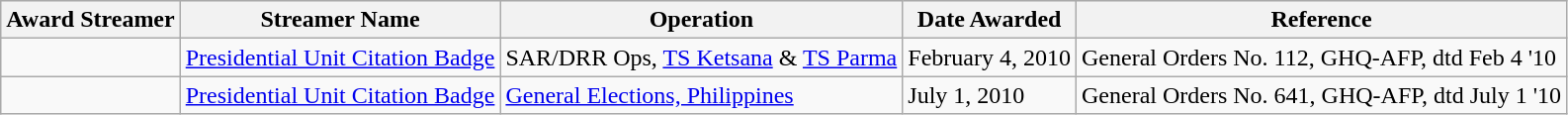<table class="wikitable">
<tr style="background:#efefef;">
<th>Award Streamer</th>
<th>Streamer Name</th>
<th>Operation</th>
<th>Date Awarded</th>
<th>Reference</th>
</tr>
<tr>
<td></td>
<td><a href='#'>Presidential Unit Citation Badge</a></td>
<td>SAR/DRR Ops, <a href='#'>TS Ketsana</a> & <a href='#'>TS Parma</a></td>
<td>February 4, 2010</td>
<td>General Orders No. 112, GHQ-AFP, dtd Feb 4 '10</td>
</tr>
<tr>
<td></td>
<td><a href='#'>Presidential Unit Citation Badge</a></td>
<td><a href='#'>General Elections, Philippines</a></td>
<td>July 1, 2010</td>
<td>General Orders No. 641, GHQ-AFP, dtd July 1 '10</td>
</tr>
</table>
